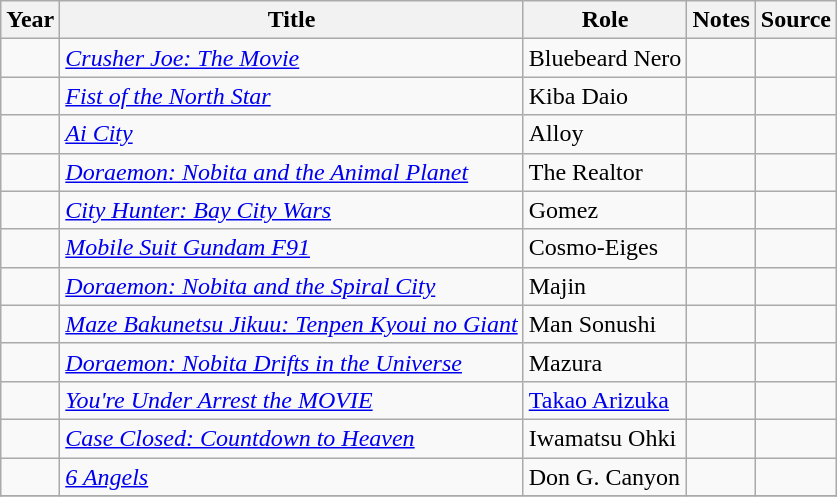<table class="wikitable sortable plainrowheaders">
<tr>
<th>Year</th>
<th>Title</th>
<th>Role</th>
<th class="unsortable">Notes</th>
<th class="unsortable">Source</th>
</tr>
<tr>
<td></td>
<td><em><a href='#'>Crusher Joe: The Movie</a></em></td>
<td>Bluebeard Nero</td>
<td></td>
<td></td>
</tr>
<tr>
<td></td>
<td><em><a href='#'>Fist of the North Star</a></em></td>
<td>Kiba Daio</td>
<td></td>
<td></td>
</tr>
<tr>
<td></td>
<td><em><a href='#'>Ai City</a></em></td>
<td>Alloy</td>
<td></td>
<td></td>
</tr>
<tr>
<td></td>
<td><em><a href='#'>Doraemon: Nobita and the Animal Planet</a></em></td>
<td>The Realtor</td>
<td></td>
<td></td>
</tr>
<tr>
<td></td>
<td><em><a href='#'>City Hunter: Bay City Wars</a></em></td>
<td>Gomez</td>
<td></td>
<td></td>
</tr>
<tr>
<td></td>
<td><em><a href='#'>Mobile Suit Gundam F91</a></em></td>
<td>Cosmo-Eiges</td>
<td></td>
<td></td>
</tr>
<tr>
<td></td>
<td><em><a href='#'>Doraemon: Nobita and the Spiral City</a></em></td>
<td>Majin</td>
<td></td>
<td></td>
</tr>
<tr>
<td></td>
<td><em> <a href='#'>Maze Bakunetsu Jikuu: Tenpen Kyoui no Giant</a></em></td>
<td>Man Sonushi</td>
<td></td>
<td></td>
</tr>
<tr>
<td></td>
<td><em><a href='#'>Doraemon: Nobita Drifts in the Universe</a></em></td>
<td>Mazura</td>
<td></td>
<td></td>
</tr>
<tr>
<td></td>
<td><em><a href='#'>You're Under Arrest the MOVIE</a></em></td>
<td><a href='#'>Takao Arizuka</a></td>
<td></td>
<td></td>
</tr>
<tr>
<td></td>
<td><em><a href='#'>Case Closed: Countdown to Heaven</a></em></td>
<td>Iwamatsu Ohki</td>
<td></td>
<td></td>
</tr>
<tr>
<td></td>
<td><em><a href='#'>6 Angels</a></em></td>
<td>Don G. Canyon</td>
<td></td>
<td></td>
</tr>
<tr>
</tr>
</table>
